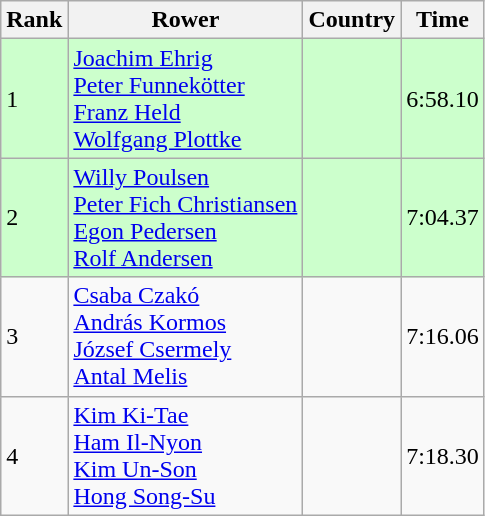<table class="wikitable sortable" style="text-align:middle">
<tr>
<th>Rank</th>
<th>Rower</th>
<th>Country</th>
<th>Time</th>
</tr>
<tr bgcolor=ccffcc>
<td>1</td>
<td><a href='#'>Joachim Ehrig</a><br><a href='#'>Peter Funnekötter</a><br><a href='#'>Franz Held</a><br><a href='#'>Wolfgang Plottke</a></td>
<td></td>
<td>6:58.10</td>
</tr>
<tr bgcolor=ccffcc>
<td>2</td>
<td><a href='#'>Willy Poulsen</a><br><a href='#'>Peter Fich Christiansen</a><br><a href='#'>Egon Pedersen</a><br><a href='#'>Rolf Andersen</a></td>
<td></td>
<td>7:04.37</td>
</tr>
<tr>
<td>3</td>
<td><a href='#'>Csaba Czakó</a><br><a href='#'>András Kormos</a><br><a href='#'>József Csermely</a><br><a href='#'>Antal Melis</a></td>
<td></td>
<td>7:16.06</td>
</tr>
<tr>
<td>4</td>
<td><a href='#'>Kim Ki-Tae</a><br><a href='#'>Ham Il-Nyon</a><br><a href='#'>Kim Un-Son</a><br><a href='#'>Hong Song-Su</a></td>
<td></td>
<td>7:18.30</td>
</tr>
</table>
